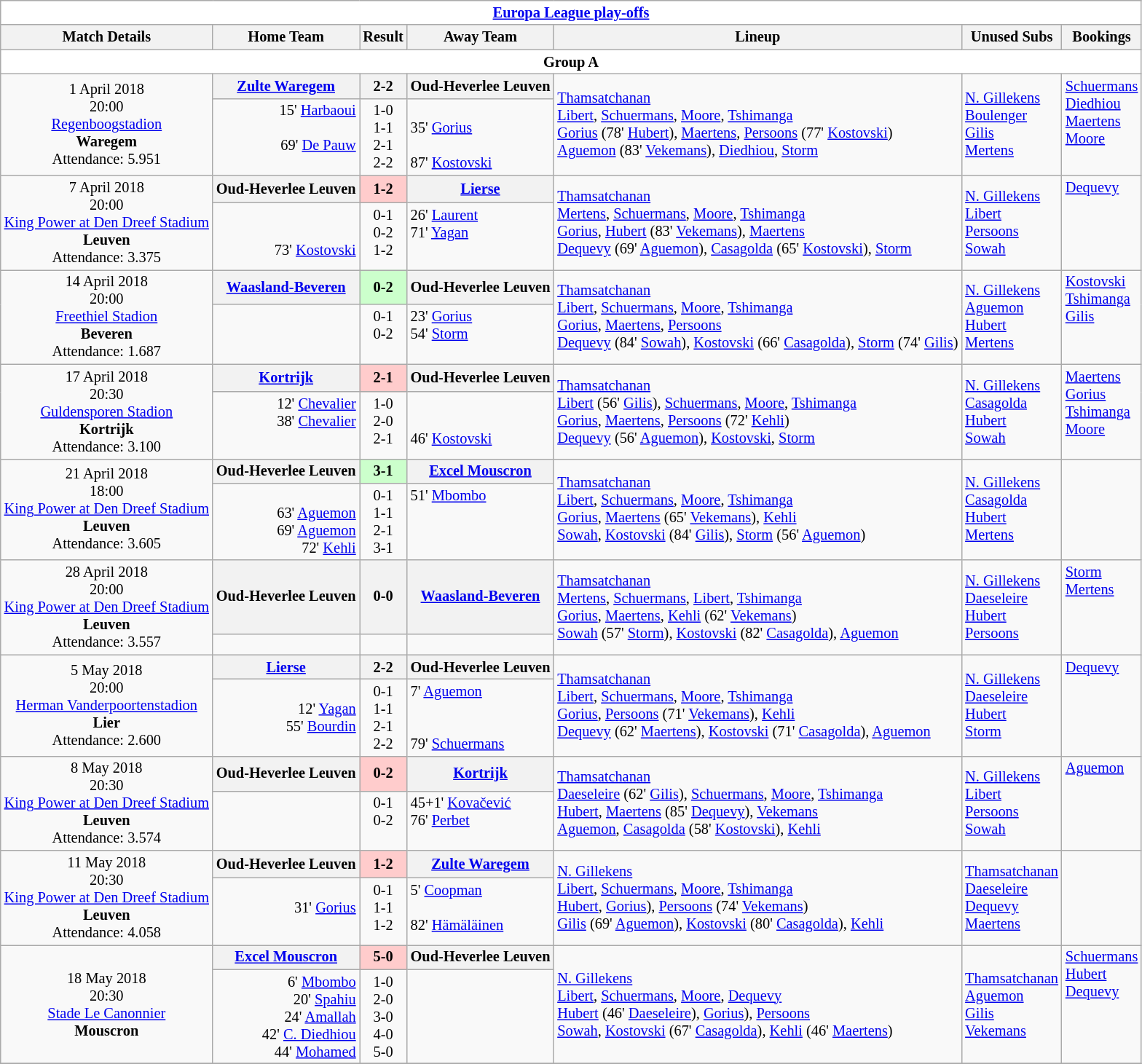<table class="wikitable" style="font-size:85%">
<tr>
<td colspan="7" align="center" style="background:white;"><strong><a href='#'>Europa League play-offs</a></strong></td>
</tr>
<tr>
<th>Match Details</th>
<th>Home Team</th>
<th>Result</th>
<th>Away Team</th>
<th>Lineup</th>
<th>Unused Subs</th>
<th>Bookings</th>
</tr>
<tr>
<td style="background:white;" align="center" colspan="7"><strong>Group A</strong></td>
</tr>
<tr>
<td rowspan="2" align="center">1 April 2018<br>20:00<br><a href='#'>Regenboogstadion</a><br><strong>Waregem</strong><br>Attendance: 5.951</td>
<th><a href='#'>Zulte Waregem</a></th>
<th>2-2</th>
<th><strong>Oud-Heverlee Leuven</strong></th>
<td rowspan="2"><a href='#'>Thamsatchanan</a><br><a href='#'>Libert</a>, <a href='#'>Schuermans</a>, <a href='#'>Moore</a>, <a href='#'>Tshimanga</a><br><a href='#'>Gorius</a> (78' <a href='#'>Hubert</a>), <a href='#'>Maertens</a>, <a href='#'>Persoons</a> (77' <a href='#'>Kostovski</a>)<br><a href='#'>Aguemon</a> (83' <a href='#'>Vekemans</a>), <a href='#'>Diedhiou</a>, <a href='#'>Storm</a></td>
<td rowspan="2"><a href='#'>N. Gillekens</a><br><a href='#'>Boulenger</a><br><a href='#'>Gilis</a><br><a href='#'>Mertens</a></td>
<td rowspan="2" valign="top"> <a href='#'>Schuermans</a><br> <a href='#'>Diedhiou</a><br> <a href='#'>Maertens</a><br> <a href='#'>Moore</a></td>
</tr>
<tr valign="top">
<td align="right">15' <a href='#'>Harbaoui</a><br><br>69' <a href='#'>De Pauw</a></td>
<td align="center">1-0<br>1-1<br>2-1<br>2-2</td>
<td><br>35' <a href='#'>Gorius</a><br><br>87' <a href='#'>Kostovski</a></td>
</tr>
<tr>
<td rowspan="2" align="center">7 April 2018<br>20:00<br><a href='#'>King Power at Den Dreef Stadium</a><br><strong>Leuven</strong><br>Attendance: 3.375</td>
<th><strong>Oud-Heverlee Leuven</strong></th>
<th style="background: #FFCCCC;">1-2</th>
<th><a href='#'>Lierse</a></th>
<td rowspan="2"><a href='#'>Thamsatchanan</a><br><a href='#'>Mertens</a>, <a href='#'>Schuermans</a>, <a href='#'>Moore</a>, <a href='#'>Tshimanga</a><br><a href='#'>Gorius</a>, <a href='#'>Hubert</a> (83' <a href='#'>Vekemans</a>), <a href='#'>Maertens</a><br><a href='#'>Dequevy</a> (69' <a href='#'>Aguemon</a>), <a href='#'>Casagolda</a> (65' <a href='#'>Kostovski</a>), <a href='#'>Storm</a></td>
<td rowspan="2"><a href='#'>N. Gillekens</a><br><a href='#'>Libert</a><br><a href='#'>Persoons</a><br><a href='#'>Sowah</a></td>
<td rowspan="2" valign="top"> <a href='#'>Dequevy</a></td>
</tr>
<tr valign="top">
<td align="right"><br><br>73' <a href='#'>Kostovski</a></td>
<td align="center">0-1<br>0-2<br>1-2</td>
<td>26' <a href='#'>Laurent</a><br>71' <a href='#'>Yagan</a></td>
</tr>
<tr>
<td rowspan="2" align="center">14 April 2018<br>20:00<br><a href='#'>Freethiel Stadion</a><br><strong>Beveren</strong><br>Attendance: 1.687</td>
<th><a href='#'>Waasland-Beveren</a></th>
<th style="background: #CCFFCC;">0-2</th>
<th><strong>Oud-Heverlee Leuven</strong></th>
<td rowspan="2"><a href='#'>Thamsatchanan</a><br><a href='#'>Libert</a>, <a href='#'>Schuermans</a>, <a href='#'>Moore</a>, <a href='#'>Tshimanga</a><br><a href='#'>Gorius</a>, <a href='#'>Maertens</a>, <a href='#'>Persoons</a><br><a href='#'>Dequevy</a> (84' <a href='#'>Sowah</a>), <a href='#'>Kostovski</a> (66' <a href='#'>Casagolda</a>), <a href='#'>Storm</a> (74' <a href='#'>Gilis</a>)</td>
<td rowspan="2"><a href='#'>N. Gillekens</a><br><a href='#'>Aguemon</a><br><a href='#'>Hubert</a><br><a href='#'>Mertens</a></td>
<td rowspan="2" valign="top"> <a href='#'>Kostovski</a><br> <a href='#'>Tshimanga</a><br> <a href='#'>Gilis</a></td>
</tr>
<tr valign="top">
<td align="right"></td>
<td align="center">0-1<br>0-2</td>
<td>23' <a href='#'>Gorius</a><br>54' <a href='#'>Storm</a></td>
</tr>
<tr>
<td rowspan="2" align="center">17 April 2018<br>20:30<br><a href='#'>Guldensporen Stadion</a><br><strong>Kortrijk</strong><br>Attendance: 3.100</td>
<th><a href='#'>Kortrijk</a></th>
<th style="background: #FFCCCC;">2-1</th>
<th><strong>Oud-Heverlee Leuven</strong></th>
<td rowspan="2"><a href='#'>Thamsatchanan</a><br><a href='#'>Libert</a> (56' <a href='#'>Gilis</a>), <a href='#'>Schuermans</a>, <a href='#'>Moore</a>, <a href='#'>Tshimanga</a><br><a href='#'>Gorius</a>, <a href='#'>Maertens</a>, <a href='#'>Persoons</a> (72' <a href='#'>Kehli</a>)<br><a href='#'>Dequevy</a> (56' <a href='#'>Aguemon</a>), <a href='#'>Kostovski</a>, <a href='#'>Storm</a></td>
<td rowspan="2"><a href='#'>N. Gillekens</a><br><a href='#'>Casagolda</a><br><a href='#'>Hubert</a><br><a href='#'>Sowah</a></td>
<td rowspan="2" valign="top"> <a href='#'>Maertens</a><br> <a href='#'>Gorius</a><br> <a href='#'>Tshimanga</a><br> <a href='#'>Moore</a></td>
</tr>
<tr valign="top">
<td align="right">12'  <a href='#'>Chevalier</a><br>38'  <a href='#'>Chevalier</a></td>
<td align="center">1-0<br>2-0<br>2-1</td>
<td><br><br>46' <a href='#'>Kostovski</a></td>
</tr>
<tr>
<td rowspan="2" align="center">21 April 2018<br>18:00<br><a href='#'>King Power at Den Dreef Stadium</a><br><strong>Leuven</strong><br>Attendance: 3.605</td>
<th><strong>Oud-Heverlee Leuven</strong></th>
<th style="background: #CCFFCC;">3-1</th>
<th><a href='#'>Excel Mouscron</a></th>
<td rowspan="2"><a href='#'>Thamsatchanan</a><br><a href='#'>Libert</a>, <a href='#'>Schuermans</a>, <a href='#'>Moore</a>, <a href='#'>Tshimanga</a><br><a href='#'>Gorius</a>, <a href='#'>Maertens</a> (65' <a href='#'>Vekemans</a>), <a href='#'>Kehli</a><br><a href='#'>Sowah</a>, <a href='#'>Kostovski</a> (84' <a href='#'>Gilis</a>), <a href='#'>Storm</a> (56' <a href='#'>Aguemon</a>)</td>
<td rowspan="2"><a href='#'>N. Gillekens</a><br><a href='#'>Casagolda</a><br><a href='#'>Hubert</a><br><a href='#'>Mertens</a></td>
<td rowspan="2" valign="top"></td>
</tr>
<tr valign="top">
<td align="right"><br>63' <a href='#'>Aguemon</a><br>69'  <a href='#'>Aguemon</a><br>72' <a href='#'>Kehli</a></td>
<td align="center">0-1<br>1-1<br>2-1<br>3-1</td>
<td>51' <a href='#'>Mbombo</a></td>
</tr>
<tr>
<td rowspan="2" align="center">28 April 2018<br>20:00<br><a href='#'>King Power at Den Dreef Stadium</a><br><strong>Leuven</strong><br>Attendance: 3.557</td>
<th><strong>Oud-Heverlee Leuven</strong></th>
<th>0-0</th>
<th><a href='#'>Waasland-Beveren</a></th>
<td rowspan="2"><a href='#'>Thamsatchanan</a><br><a href='#'>Mertens</a>, <a href='#'>Schuermans</a>, <a href='#'>Libert</a>, <a href='#'>Tshimanga</a><br><a href='#'>Gorius</a>, <a href='#'>Maertens</a>, <a href='#'>Kehli</a> (62' <a href='#'>Vekemans</a>)<br><a href='#'>Sowah</a> (57' <a href='#'>Storm</a>), <a href='#'>Kostovski</a> (82' <a href='#'>Casagolda</a>), <a href='#'>Aguemon</a></td>
<td rowspan="2"><a href='#'>N. Gillekens</a><br><a href='#'>Daeseleire</a><br><a href='#'>Hubert</a><br><a href='#'>Persoons</a></td>
<td rowspan="2" valign="top"> <a href='#'>Storm</a><br> <a href='#'>Mertens</a></td>
</tr>
<tr valign="top">
<td align="right"></td>
<td align="center"></td>
<td></td>
</tr>
<tr>
<td rowspan="2" align="center">5 May 2018<br>20:00<br><a href='#'>Herman Vanderpoortenstadion</a><br><strong>Lier</strong><br>Attendance: 2.600</td>
<th><a href='#'>Lierse</a></th>
<th>2-2</th>
<th><strong>Oud-Heverlee Leuven</strong></th>
<td rowspan="2"><a href='#'>Thamsatchanan</a><br><a href='#'>Libert</a>, <a href='#'>Schuermans</a>, <a href='#'>Moore</a>, <a href='#'>Tshimanga</a><br><a href='#'>Gorius</a>, <a href='#'>Persoons</a> (71' <a href='#'>Vekemans</a>), <a href='#'>Kehli</a><br><a href='#'>Dequevy</a> (62' <a href='#'>Maertens</a>), <a href='#'>Kostovski</a> (71' <a href='#'>Casagolda</a>), <a href='#'>Aguemon</a></td>
<td rowspan="2"><a href='#'>N. Gillekens</a><br><a href='#'>Daeseleire</a><br><a href='#'>Hubert</a><br><a href='#'>Storm</a></td>
<td rowspan="2" valign="top"> <a href='#'>Dequevy</a></td>
</tr>
<tr valign="top">
<td align="right"><br>12' <a href='#'>Yagan</a><br>55' <a href='#'>Bourdin</a></td>
<td align="center">0-1<br>1-1<br>2-1<br>2-2</td>
<td>7' <a href='#'>Aguemon</a><br><br><br>79' <a href='#'>Schuermans</a></td>
</tr>
<tr>
<td rowspan="2" align="center">8 May 2018<br>20:30<br><a href='#'>King Power at Den Dreef Stadium</a><br><strong>Leuven</strong><br>Attendance: 3.574</td>
<th><strong>Oud-Heverlee Leuven</strong></th>
<th style="background: #FFCCCC;">0-2</th>
<th><a href='#'>Kortrijk</a></th>
<td rowspan="2"><a href='#'>Thamsatchanan</a><br><a href='#'>Daeseleire</a> (62' <a href='#'>Gilis</a>), <a href='#'>Schuermans</a>, <a href='#'>Moore</a>, <a href='#'>Tshimanga</a><br><a href='#'>Hubert</a>, <a href='#'>Maertens</a> (85' <a href='#'>Dequevy</a>), <a href='#'>Vekemans</a><br><a href='#'>Aguemon</a>, <a href='#'>Casagolda</a> (58' <a href='#'>Kostovski</a>), <a href='#'>Kehli</a></td>
<td rowspan="2"><a href='#'>N. Gillekens</a><br><a href='#'>Libert</a><br><a href='#'>Persoons</a><br><a href='#'>Sowah</a></td>
<td rowspan="2" valign="top"> <a href='#'>Aguemon</a></td>
</tr>
<tr valign="top">
<td align="right"></td>
<td align="center">0-1<br>0-2</td>
<td>45+1' <a href='#'>Kovačević</a><br>76' <a href='#'>Perbet</a></td>
</tr>
<tr>
<td rowspan="2" align="center">11 May 2018<br>20:30<br><a href='#'>King Power at Den Dreef Stadium</a><br><strong>Leuven</strong><br>Attendance: 4.058</td>
<th><strong>Oud-Heverlee Leuven</strong></th>
<th style="background: #FFCCCC;">1-2</th>
<th><a href='#'>Zulte Waregem</a></th>
<td rowspan="2"><a href='#'>N. Gillekens</a><br><a href='#'>Libert</a>, <a href='#'>Schuermans</a>, <a href='#'>Moore</a>, <a href='#'>Tshimanga</a><br><a href='#'>Hubert</a>, <a href='#'>Gorius</a>), <a href='#'>Persoons</a> (74' <a href='#'>Vekemans</a>)<br><a href='#'>Gilis</a> (69' <a href='#'>Aguemon</a>), <a href='#'>Kostovski</a> (80' <a href='#'>Casagolda</a>), <a href='#'>Kehli</a></td>
<td rowspan="2"><a href='#'>Thamsatchanan</a><br><a href='#'>Daeseleire</a><br><a href='#'>Dequevy</a><br><a href='#'>Maertens</a></td>
<td rowspan="2" valign="top"></td>
</tr>
<tr valign="top">
<td align="right"><br>31' <a href='#'>Gorius</a></td>
<td align="center">0-1<br>1-1<br>1-2</td>
<td>5' <a href='#'>Coopman</a><br><br>82' <a href='#'>Hämäläinen</a></td>
</tr>
<tr>
<td rowspan="2" align="center">18 May 2018<br>20:30<br><a href='#'>Stade Le Canonnier</a><br><strong>Mouscron</strong></td>
<th><a href='#'>Excel Mouscron</a></th>
<th style="background: #FFCCCC;">5-0</th>
<th><strong>Oud-Heverlee Leuven</strong></th>
<td rowspan="2"><a href='#'>N. Gillekens</a><br><a href='#'>Libert</a>, <a href='#'>Schuermans</a>, <a href='#'>Moore</a>, <a href='#'>Dequevy</a><br><a href='#'>Hubert</a> (46' <a href='#'>Daeseleire</a>), <a href='#'>Gorius</a>), <a href='#'>Persoons</a><br><a href='#'>Sowah</a>, <a href='#'>Kostovski</a> (67' <a href='#'>Casagolda</a>), <a href='#'>Kehli</a> (46' <a href='#'>Maertens</a>)</td>
<td rowspan="2"><a href='#'>Thamsatchanan</a><br><a href='#'>Aguemon</a><br><a href='#'>Gilis</a><br><a href='#'>Vekemans</a></td>
<td rowspan="2" valign="top"> <a href='#'>Schuermans</a><br> <a href='#'>Hubert</a><br> <a href='#'>Dequevy</a></td>
</tr>
<tr valign="top">
<td align="right">6' <a href='#'>Mbombo</a><br>20' <a href='#'>Spahiu</a><br>24' <a href='#'>Amallah</a><br>42' <a href='#'>C. Diedhiou</a><br>44' <a href='#'>Mohamed</a></td>
<td align="center">1-0<br>2-0<br>3-0<br>4-0<br>5-0</td>
<td></td>
</tr>
<tr>
</tr>
</table>
